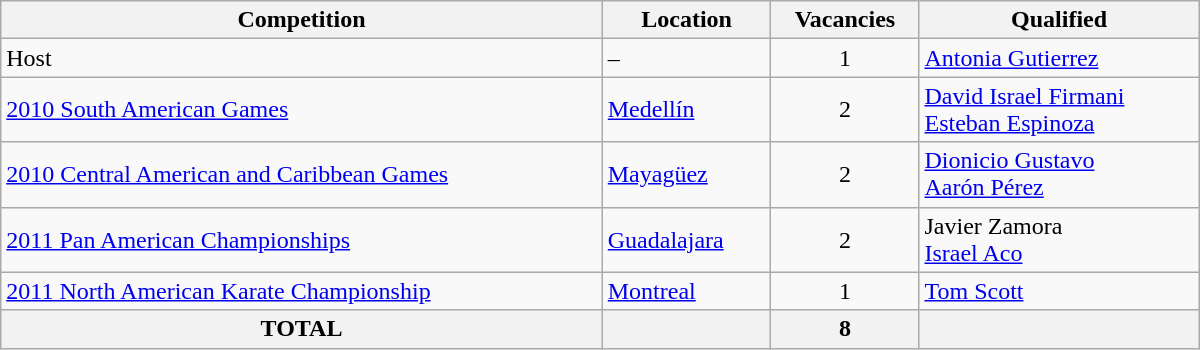<table class = "wikitable" width=800>
<tr>
<th>Competition</th>
<th>Location</th>
<th>Vacancies</th>
<th>Qualified</th>
</tr>
<tr>
<td>Host</td>
<td>–</td>
<td align="center">1</td>
<td> <a href='#'>Antonia Gutierrez</a></td>
</tr>
<tr>
<td><a href='#'>2010 South American Games</a></td>
<td> <a href='#'>Medellín</a></td>
<td align="center">2</td>
<td> <a href='#'>David Israel Firmani</a> <br> <a href='#'>Esteban Espinoza</a></td>
</tr>
<tr>
<td><a href='#'>2010 Central American and Caribbean Games</a></td>
<td> <a href='#'>Mayagüez</a></td>
<td align="center">2</td>
<td> <a href='#'>Dionicio Gustavo</a> <br> <a href='#'>Aarón Pérez</a></td>
</tr>
<tr>
<td><a href='#'>2011 Pan American Championships</a> </td>
<td> <a href='#'>Guadalajara</a></td>
<td align="center">2</td>
<td> Javier Zamora<br> <a href='#'>Israel Aco</a></td>
</tr>
<tr>
<td><a href='#'>2011 North American Karate Championship</a> </td>
<td> <a href='#'>Montreal</a></td>
<td align="center">1</td>
<td> <a href='#'>Tom Scott</a></td>
</tr>
<tr>
<th>TOTAL</th>
<th></th>
<th>8</th>
<th></th>
</tr>
</table>
